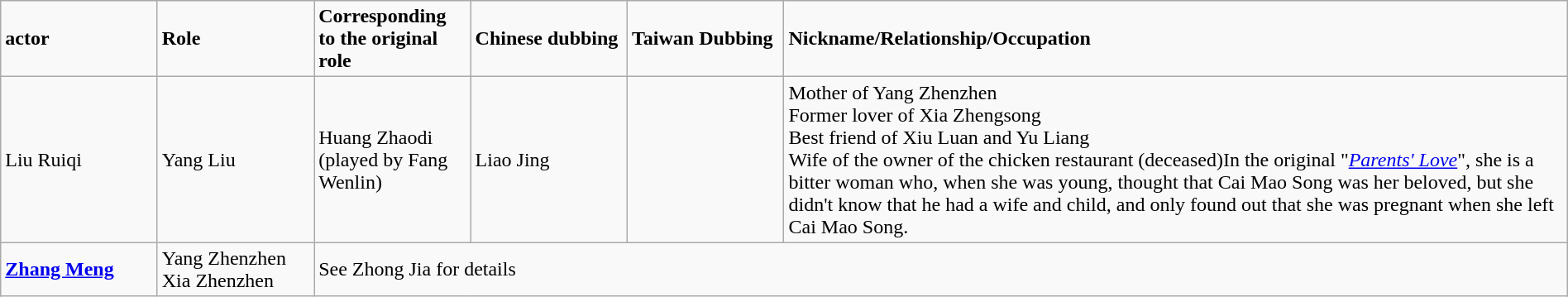<table class="wikitable" style="width:100%">
<tr>
<td style="width:10%"><strong>actor</strong></td>
<td style="width:10%"><strong>Role</strong></td>
<td style="width:10%"><strong>Corresponding to the original role</strong></td>
<td style="width:10%"><strong>Chinese dubbing</strong></td>
<td style="width:10%"><strong>Taiwan Dubbing</strong></td>
<td><strong>Nickname/Relationship/Occupation</strong></td>
</tr>
<tr>
<td>Liu Ruiqi</td>
<td>Yang Liu</td>
<td>Huang Zhaodi<br>(played by Fang Wenlin)</td>
<td>Liao Jing</td>
<td></td>
<td>Mother of Yang Zhenzhen<br>Former lover of Xia Zhengsong<br>Best friend of Xiu Luan and Yu Liang<br>Wife of the owner of the chicken restaurant (deceased)In the original "<em><a href='#'>Parents' Love</a></em>", she is a bitter woman who, when she was young, thought that Cai Mao Song was her beloved, but she didn't know that he had a wife and child, and only found out that she was pregnant when she left Cai Mao Song.</td>
</tr>
<tr>
<td><strong><a href='#'>Zhang Meng</a></strong></td>
<td>Yang Zhenzhen<br>Xia Zhenzhen</td>
<td colspan="4">See Zhong Jia for details</td>
</tr>
</table>
